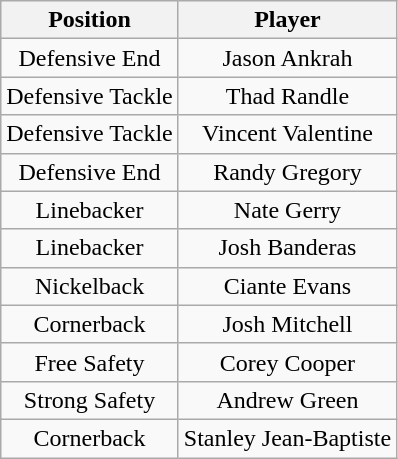<table class="wikitable" style="text-align: center;">
<tr>
<th>Position</th>
<th>Player</th>
</tr>
<tr>
<td>Defensive End</td>
<td>Jason Ankrah</td>
</tr>
<tr>
<td>Defensive Tackle</td>
<td>Thad Randle</td>
</tr>
<tr>
<td>Defensive Tackle</td>
<td>Vincent Valentine</td>
</tr>
<tr>
<td>Defensive End</td>
<td>Randy Gregory</td>
</tr>
<tr>
<td>Linebacker</td>
<td>Nate Gerry</td>
</tr>
<tr>
<td>Linebacker</td>
<td>Josh Banderas</td>
</tr>
<tr>
<td>Nickelback</td>
<td>Ciante Evans</td>
</tr>
<tr>
<td>Cornerback</td>
<td>Josh Mitchell</td>
</tr>
<tr>
<td>Free Safety</td>
<td>Corey Cooper</td>
</tr>
<tr>
<td>Strong Safety</td>
<td>Andrew Green</td>
</tr>
<tr>
<td>Cornerback</td>
<td>Stanley Jean-Baptiste</td>
</tr>
</table>
